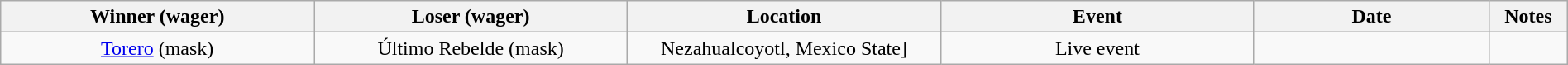<table class="wikitable sortable" width=100%  style="text-align: center">
<tr>
<th width=20% scope="col">Winner (wager)</th>
<th width=20% scope="col">Loser (wager)</th>
<th width=20% scope="col">Location</th>
<th width=20% scope="col">Event</th>
<th width=15% scope="col">Date</th>
<th class="unsortable" width=5% scope="col">Notes</th>
</tr>
<tr>
<td><a href='#'>Torero</a> (mask)</td>
<td>Último Rebelde (mask)</td>
<td>Nezahualcoyotl, Mexico State]</td>
<td>Live event</td>
<td></td>
<td></td>
</tr>
</table>
